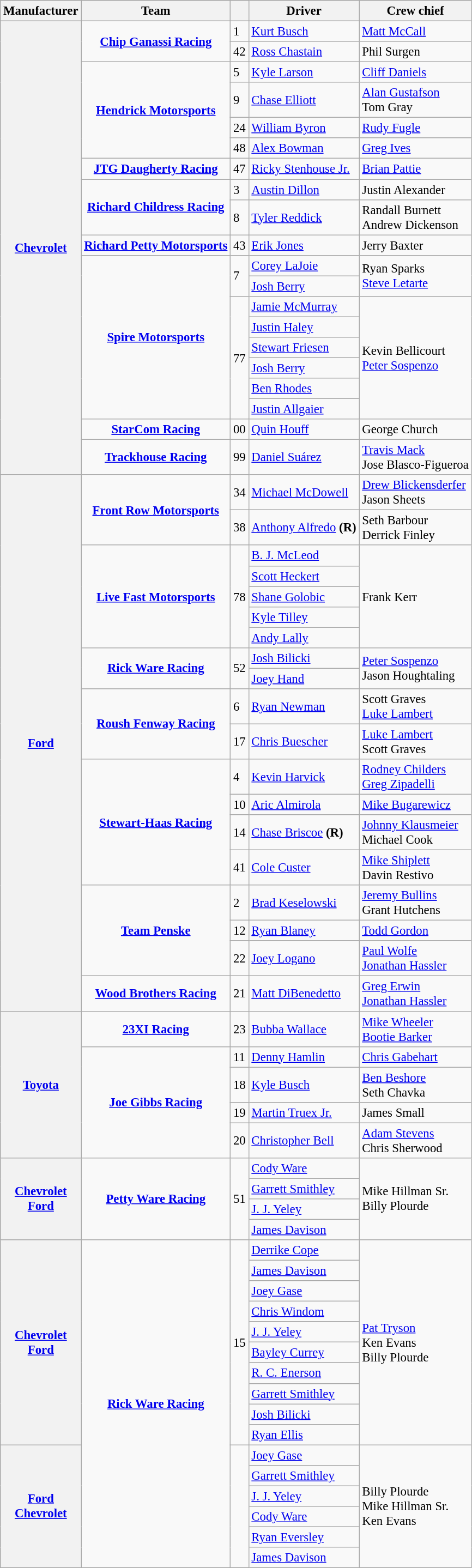<table class="wikitable" style="font-size: 95%;">
<tr>
<th>Manufacturer</th>
<th>Team</th>
<th></th>
<th>Driver</th>
<th>Crew chief</th>
</tr>
<tr>
<th rowspan=20><a href='#'>Chevrolet</a></th>
<td rowspan=2 style="text-align:center;"><strong><a href='#'>Chip Ganassi Racing</a></strong></td>
<td>1</td>
<td><a href='#'>Kurt Busch</a></td>
<td><a href='#'>Matt McCall</a></td>
</tr>
<tr>
<td>42</td>
<td><a href='#'>Ross Chastain</a></td>
<td>Phil Surgen</td>
</tr>
<tr>
<td rowspan=4 style="text-align:center;"><strong><a href='#'>Hendrick Motorsports</a></strong></td>
<td>5</td>
<td><a href='#'>Kyle Larson</a></td>
<td><a href='#'>Cliff Daniels</a></td>
</tr>
<tr>
<td>9</td>
<td><a href='#'>Chase Elliott</a></td>
<td><a href='#'>Alan Gustafson</a> <small></small> <br> Tom Gray <small></small></td>
</tr>
<tr>
<td>24</td>
<td><a href='#'>William Byron</a></td>
<td><a href='#'>Rudy Fugle</a></td>
</tr>
<tr>
<td>48</td>
<td><a href='#'>Alex Bowman</a></td>
<td><a href='#'>Greg Ives</a></td>
</tr>
<tr>
<td style="text-align:center;"><strong><a href='#'>JTG Daugherty Racing</a></strong></td>
<td>47</td>
<td><a href='#'>Ricky Stenhouse Jr.</a></td>
<td><a href='#'>Brian Pattie</a></td>
</tr>
<tr>
<td rowspan=2 style="text-align:center;"><strong><a href='#'>Richard Childress Racing</a></strong></td>
<td>3</td>
<td><a href='#'>Austin Dillon</a></td>
<td>Justin Alexander</td>
</tr>
<tr>
<td>8</td>
<td><a href='#'>Tyler Reddick</a></td>
<td>Randall Burnett <small></small> <br> Andrew Dickenson <small></small></td>
</tr>
<tr>
<td style="text-align:center;"><strong><a href='#'>Richard Petty Motorsports</a></strong></td>
<td>43</td>
<td><a href='#'>Erik Jones</a></td>
<td>Jerry Baxter</td>
</tr>
<tr>
<td rowspan=8 style="text-align:center;"><strong><a href='#'>Spire Motorsports</a></strong></td>
<td rowspan=2>7</td>
<td><a href='#'>Corey LaJoie</a> <small></small></td>
<td rowspan=2>Ryan Sparks <small></small> <br> <a href='#'>Steve Letarte</a> <small></small></td>
</tr>
<tr>
<td><a href='#'>Josh Berry</a> <small></small></td>
</tr>
<tr>
<td rowspan=6>77</td>
<td><a href='#'>Jamie McMurray</a> <small></small></td>
<td rowspan=6>Kevin Bellicourt <small></small> <br> <a href='#'>Peter Sospenzo</a> <small></small></td>
</tr>
<tr>
<td><a href='#'>Justin Haley</a> <small></small></td>
</tr>
<tr>
<td><a href='#'>Stewart Friesen</a> <small></small></td>
</tr>
<tr>
<td><a href='#'>Josh Berry</a> <small></small></td>
</tr>
<tr>
<td><a href='#'>Ben Rhodes</a> <small></small></td>
</tr>
<tr>
<td><a href='#'>Justin Allgaier</a> <small></small></td>
</tr>
<tr>
<td style="text-align:center;"><strong><a href='#'>StarCom Racing</a></strong></td>
<td>00</td>
<td><a href='#'>Quin Houff</a></td>
<td>George Church</td>
</tr>
<tr>
<td style="text-align:center;"><strong><a href='#'>Trackhouse Racing</a></strong></td>
<td>99</td>
<td><a href='#'>Daniel Suárez</a></td>
<td><a href='#'>Travis Mack</a> <small></small> <br> Jose Blasco-Figueroa <small></small></td>
</tr>
<tr>
<th rowspan=19><a href='#'>Ford</a></th>
<td rowspan=2 style="text-align:center;"><strong><a href='#'>Front Row Motorsports</a></strong></td>
<td>34</td>
<td><a href='#'>Michael McDowell</a></td>
<td><a href='#'>Drew Blickensderfer</a> <small></small> <br> Jason Sheets <small></small></td>
</tr>
<tr>
<td>38</td>
<td><a href='#'>Anthony Alfredo</a> <strong>(R)</strong></td>
<td>Seth Barbour <small></small> <br> Derrick Finley <small></small></td>
</tr>
<tr>
<td rowspan=5 style="text-align:center;"><strong><a href='#'>Live Fast Motorsports</a></strong></td>
<td rowspan=5>78</td>
<td><a href='#'>B. J. McLeod</a> <small></small></td>
<td rowspan=5>Frank Kerr</td>
</tr>
<tr>
<td><a href='#'>Scott Heckert</a> <small></small></td>
</tr>
<tr>
<td><a href='#'>Shane Golobic</a> <small></small></td>
</tr>
<tr>
<td><a href='#'>Kyle Tilley</a> <small></small></td>
</tr>
<tr>
<td><a href='#'>Andy Lally</a> <small></small></td>
</tr>
<tr>
<td rowspan=2 style="text-align:center;"><strong><a href='#'>Rick Ware Racing</a></strong></td>
<td rowspan=2>52</td>
<td><a href='#'>Josh Bilicki</a> <small></small></td>
<td rowspan=2><a href='#'>Peter Sospenzo</a> <small></small> <br> Jason Houghtaling <small></small></td>
</tr>
<tr>
<td><a href='#'>Joey Hand</a> <small></small></td>
</tr>
<tr>
<td rowspan=2 style="text-align:center;"><strong><a href='#'>Roush Fenway Racing</a></strong></td>
<td>6</td>
<td><a href='#'>Ryan Newman</a></td>
<td>Scott Graves <small></small> <br> <a href='#'>Luke Lambert</a> <small></small></td>
</tr>
<tr>
<td>17</td>
<td><a href='#'>Chris Buescher</a></td>
<td><a href='#'>Luke Lambert</a> <small></small> <br> Scott Graves <small></small></td>
</tr>
<tr>
<td rowspan=4 style="text-align:center;"><strong><a href='#'>Stewart-Haas Racing</a></strong></td>
<td>4</td>
<td><a href='#'>Kevin Harvick</a></td>
<td><a href='#'>Rodney Childers</a> <small></small> <br> <a href='#'>Greg Zipadelli</a> <small></small></td>
</tr>
<tr>
<td>10</td>
<td><a href='#'>Aric Almirola</a></td>
<td><a href='#'>Mike Bugarewicz</a></td>
</tr>
<tr>
<td>14</td>
<td><a href='#'>Chase Briscoe</a> <strong>(R)</strong></td>
<td><a href='#'>Johnny Klausmeier</a> <small></small> <br> Michael Cook <small></small></td>
</tr>
<tr>
<td>41</td>
<td><a href='#'>Cole Custer</a></td>
<td><a href='#'>Mike Shiplett</a> <small></small> <br> Davin Restivo <small></small></td>
</tr>
<tr>
<td rowspan=3 style="text-align:center;"><strong><a href='#'>Team Penske</a></strong></td>
<td>2</td>
<td><a href='#'>Brad Keselowski</a></td>
<td><a href='#'>Jeremy Bullins</a> <small></small> <br> Grant Hutchens <small></small></td>
</tr>
<tr>
<td>12</td>
<td><a href='#'>Ryan Blaney</a></td>
<td><a href='#'>Todd Gordon</a></td>
</tr>
<tr>
<td>22</td>
<td><a href='#'>Joey Logano</a></td>
<td><a href='#'>Paul Wolfe</a> <small></small> <br> <a href='#'>Jonathan Hassler</a> <small></small></td>
</tr>
<tr>
<td style="text-align:center;"><strong><a href='#'>Wood Brothers Racing</a></strong></td>
<td>21</td>
<td><a href='#'>Matt DiBenedetto</a></td>
<td><a href='#'>Greg Erwin</a> <small></small> <br> <a href='#'>Jonathan Hassler</a> <small></small></td>
</tr>
<tr>
<th rowspan=5><a href='#'>Toyota</a></th>
<td style="text-align:center;"><strong><a href='#'>23XI Racing</a></strong></td>
<td>23</td>
<td><a href='#'>Bubba Wallace</a></td>
<td><a href='#'>Mike Wheeler</a> <small></small> <br><a href='#'>Bootie Barker</a> <small></small></td>
</tr>
<tr>
<td rowspan=4 style="text-align:center;"><strong><a href='#'>Joe Gibbs Racing</a></strong></td>
<td>11</td>
<td><a href='#'>Denny Hamlin</a></td>
<td><a href='#'>Chris Gabehart</a></td>
</tr>
<tr>
<td>18</td>
<td><a href='#'>Kyle Busch</a></td>
<td><a href='#'>Ben Beshore</a> <small></small> <br> Seth Chavka <small></small></td>
</tr>
<tr>
<td>19</td>
<td><a href='#'>Martin Truex Jr.</a></td>
<td>James Small</td>
</tr>
<tr>
<td>20</td>
<td><a href='#'>Christopher Bell</a></td>
<td><a href='#'>Adam Stevens</a> <small></small> <br> Chris Sherwood <small></small></td>
</tr>
<tr>
<th rowspan=4><a href='#'>Chevrolet</a> <small></small> <br> <a href='#'>Ford</a> <small></small></th>
<td rowspan=4 style="text-align:center;"><strong><a href='#'>Petty Ware Racing</a></strong></td>
<td rowspan=4>51</td>
<td><a href='#'>Cody Ware</a> <small></small></td>
<td rowspan=4>Mike Hillman Sr. <small></small> <br> Billy Plourde <small></small></td>
</tr>
<tr>
<td><a href='#'>Garrett Smithley</a> <small></small></td>
</tr>
<tr>
<td><a href='#'>J. J. Yeley</a> <small></small></td>
</tr>
<tr>
<td><a href='#'>James Davison</a> <small></small></td>
</tr>
<tr>
<th rowspan=10><a href='#'>Chevrolet</a> <small></small> <br> <a href='#'>Ford</a> <small></small></th>
<td rowspan="16" style="text-align:center;"><strong><a href='#'>Rick Ware Racing</a></strong></td>
<td rowspan=10>15</td>
<td><a href='#'>Derrike Cope</a> <small></small></td>
<td rowspan=10><a href='#'>Pat Tryson</a> <small></small> <br> Ken Evans <small></small> <br> Billy Plourde <small></small></td>
</tr>
<tr>
<td><a href='#'>James Davison</a> <small></small></td>
</tr>
<tr>
<td><a href='#'>Joey Gase</a> <small></small></td>
</tr>
<tr>
<td><a href='#'>Chris Windom</a> <small></small></td>
</tr>
<tr>
<td><a href='#'>J. J. Yeley</a> <small></small></td>
</tr>
<tr>
<td><a href='#'>Bayley Currey</a> <small></small></td>
</tr>
<tr>
<td><a href='#'>R. C. Enerson</a> <small></small></td>
</tr>
<tr>
<td><a href='#'>Garrett Smithley</a> <small></small></td>
</tr>
<tr>
<td><a href='#'>Josh Bilicki</a> <small></small></td>
</tr>
<tr>
<td><a href='#'>Ryan Ellis</a> <small></small></td>
</tr>
<tr>
<th rowspan="6"><a href='#'>Ford</a> <small></small> <br> <a href='#'>Chevrolet</a> <small></small></th>
<td rowspan="6"></td>
<td><a href='#'>Joey Gase</a> <small></small></td>
<td rowspan="6">Billy Plourde <small></small> <br> Mike Hillman Sr. <small></small> <br> Ken Evans <small></small></td>
</tr>
<tr>
<td><a href='#'>Garrett Smithley</a> <small></small></td>
</tr>
<tr>
<td><a href='#'>J. J. Yeley</a> <small></small></td>
</tr>
<tr>
<td><a href='#'>Cody Ware</a> <small></small></td>
</tr>
<tr>
<td><a href='#'>Ryan Eversley</a> <small></small></td>
</tr>
<tr>
<td><a href='#'>James Davison</a> <small></small></td>
</tr>
</table>
